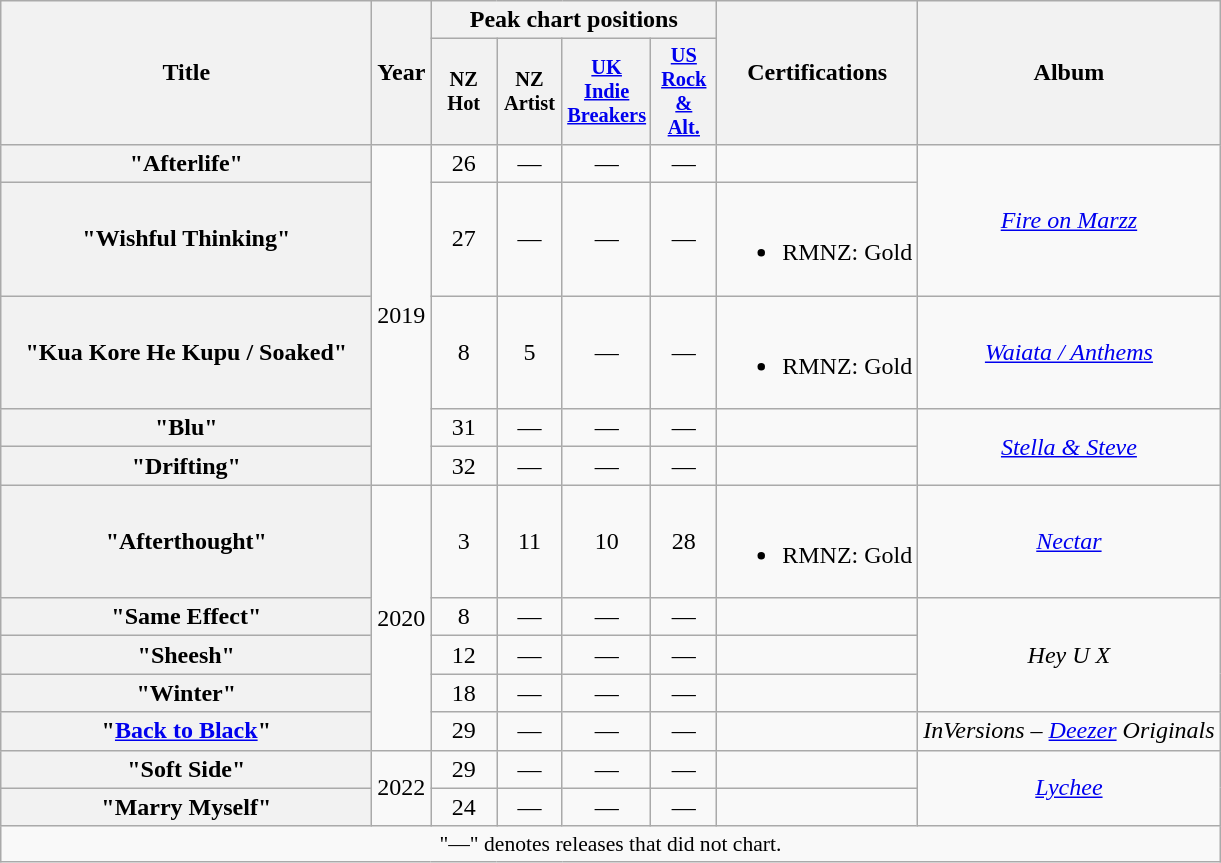<table class="wikitable plainrowheaders" style="text-align:center;">
<tr>
<th scope="col" rowspan="2" style="width:15em;">Title</th>
<th scope="col" rowspan="2">Year</th>
<th scope="col" colspan="4">Peak chart positions</th>
<th scope="col" rowspan="2">Certifications</th>
<th scope="col" rowspan="2">Album</th>
</tr>
<tr>
<th scope="col" style="width:2.75em;font-size:85%;">NZ<br>Hot<br></th>
<th scope="col" style="width:2.75em;font-size:85%;">NZ<br>Artist<br></th>
<th scope="col" style="width:2.75em;font-size:85%;"><a href='#'>UK<br> Indie Breakers</a><br></th>
<th scope="col" style="width:2.75em;font-size:85%;"><a href='#'>US<br>Rock<br>&<br>Alt.</a><br></th>
</tr>
<tr>
<th scope="row">"Afterlife"</th>
<td rowspan="5">2019</td>
<td>26</td>
<td>—</td>
<td>—</td>
<td>—</td>
<td></td>
<td rowspan="2"><em><a href='#'>Fire on Marzz</a></em></td>
</tr>
<tr>
<th scope="row">"Wishful Thinking"</th>
<td>27</td>
<td>—</td>
<td>—</td>
<td>—</td>
<td><br><ul><li>RMNZ: Gold</li></ul></td>
</tr>
<tr>
<th scope="row">"Kua Kore He Kupu / Soaked"</th>
<td>8</td>
<td>5</td>
<td>—</td>
<td>—</td>
<td><br><ul><li>RMNZ: Gold</li></ul></td>
<td><em><a href='#'>Waiata / Anthems</a></em></td>
</tr>
<tr>
<th scope="row">"Blu"</th>
<td>31</td>
<td>—</td>
<td>—</td>
<td>—</td>
<td></td>
<td rowspan="2"><em><a href='#'>Stella & Steve</a></em></td>
</tr>
<tr>
<th scope="row">"Drifting"<br></th>
<td>32</td>
<td>—</td>
<td>—</td>
<td>—</td>
<td></td>
</tr>
<tr>
<th scope="row">"Afterthought"<br></th>
<td rowspan="5">2020</td>
<td>3</td>
<td>11</td>
<td>10</td>
<td>28</td>
<td><br><ul><li>RMNZ: Gold</li></ul></td>
<td><em><a href='#'>Nectar</a></em></td>
</tr>
<tr>
<th scope="row">"Same Effect"</th>
<td>8</td>
<td>—</td>
<td>—</td>
<td>—</td>
<td></td>
<td rowspan="3"><em>Hey U X</em></td>
</tr>
<tr>
<th scope="row">"Sheesh"<br></th>
<td>12</td>
<td>—</td>
<td>—</td>
<td>—</td>
<td></td>
</tr>
<tr>
<th scope="row">"Winter"<br></th>
<td>18</td>
<td>—</td>
<td>—</td>
<td>—</td>
<td></td>
</tr>
<tr>
<th scope="row">"<a href='#'>Back to Black</a>"</th>
<td>29</td>
<td>—</td>
<td>—</td>
<td>—</td>
<td></td>
<td><em>InVersions – <a href='#'>Deezer</a> Originals</em></td>
</tr>
<tr>
<th scope="row">"Soft Side"</th>
<td rowspan="2">2022</td>
<td>29</td>
<td>—</td>
<td>—</td>
<td>—</td>
<td></td>
<td rowspan="2"><em><a href='#'>Lychee</a></em></td>
</tr>
<tr>
<th scope="row">"Marry Myself"</th>
<td>24</td>
<td>—</td>
<td>—</td>
<td>—</td>
<td></td>
</tr>
<tr>
<td colspan="9" style="font-size:90%">"—" denotes releases that did not chart.</td>
</tr>
</table>
